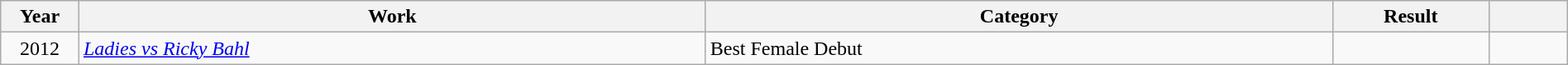<table class="wikitable" style="width:100%;">
<tr>
<th width=5%>Year</th>
<th style="width:40%;">Work</th>
<th style="width:40%;">Category</th>
<th style="width:10%;">Result</th>
<th width=5%></th>
</tr>
<tr>
<td style="text-align:center;">2012</td>
<td style="text-align:left;"><em><a href='#'>Ladies vs Ricky Bahl</a></em></td>
<td>Best Female Debut</td>
<td></td>
<td style="text-align:center;"></td>
</tr>
</table>
